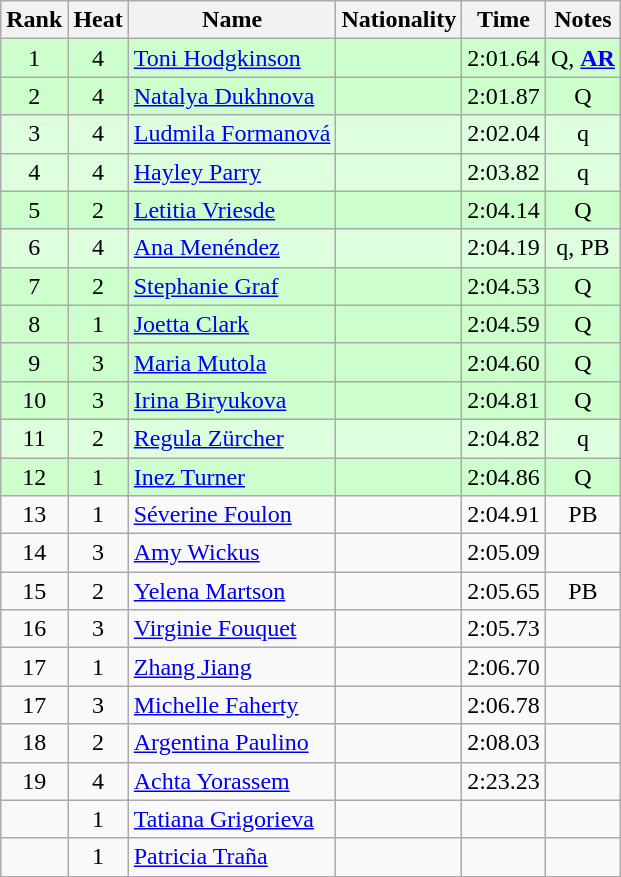<table class="wikitable sortable" style="text-align:center">
<tr>
<th>Rank</th>
<th>Heat</th>
<th>Name</th>
<th>Nationality</th>
<th>Time</th>
<th>Notes</th>
</tr>
<tr bgcolor=ccffcc>
<td>1</td>
<td>4</td>
<td align="left"><a href='#'>Toni Hodgkinson</a></td>
<td align=left></td>
<td>2:01.64</td>
<td>Q, <strong><a href='#'>AR</a></strong></td>
</tr>
<tr bgcolor=ccffcc>
<td>2</td>
<td>4</td>
<td align="left"><a href='#'>Natalya Dukhnova</a></td>
<td align=left></td>
<td>2:01.87</td>
<td>Q</td>
</tr>
<tr bgcolor=ddffdd>
<td>3</td>
<td>4</td>
<td align="left"><a href='#'>Ludmila Formanová</a></td>
<td align=left></td>
<td>2:02.04</td>
<td>q</td>
</tr>
<tr bgcolor=ddffdd>
<td>4</td>
<td>4</td>
<td align="left"><a href='#'>Hayley Parry</a></td>
<td align=left></td>
<td>2:03.82</td>
<td>q</td>
</tr>
<tr bgcolor=ccffcc>
<td>5</td>
<td>2</td>
<td align="left"><a href='#'>Letitia Vriesde</a></td>
<td align=left></td>
<td>2:04.14</td>
<td>Q</td>
</tr>
<tr bgcolor=ddffdd>
<td>6</td>
<td>4</td>
<td align="left"><a href='#'>Ana Menéndez</a></td>
<td align=left></td>
<td>2:04.19</td>
<td>q, PB</td>
</tr>
<tr bgcolor=ccffcc>
<td>7</td>
<td>2</td>
<td align="left"><a href='#'>Stephanie Graf</a></td>
<td align=left></td>
<td>2:04.53</td>
<td>Q</td>
</tr>
<tr bgcolor=ccffcc>
<td>8</td>
<td>1</td>
<td align="left"><a href='#'>Joetta Clark</a></td>
<td align=left></td>
<td>2:04.59</td>
<td>Q</td>
</tr>
<tr bgcolor=ccffcc>
<td>9</td>
<td>3</td>
<td align="left"><a href='#'>Maria Mutola</a></td>
<td align=left></td>
<td>2:04.60</td>
<td>Q</td>
</tr>
<tr bgcolor=ccffcc>
<td>10</td>
<td>3</td>
<td align="left"><a href='#'>Irina Biryukova</a></td>
<td align=left></td>
<td>2:04.81</td>
<td>Q</td>
</tr>
<tr bgcolor=ddffdd>
<td>11</td>
<td>2</td>
<td align="left"><a href='#'>Regula Zürcher</a></td>
<td align=left></td>
<td>2:04.82</td>
<td>q</td>
</tr>
<tr bgcolor=ccffcc>
<td>12</td>
<td>1</td>
<td align="left"><a href='#'>Inez Turner</a></td>
<td align=left></td>
<td>2:04.86</td>
<td>Q</td>
</tr>
<tr>
<td>13</td>
<td>1</td>
<td align="left"><a href='#'>Séverine Foulon</a></td>
<td align=left></td>
<td>2:04.91</td>
<td>PB</td>
</tr>
<tr>
<td>14</td>
<td>3</td>
<td align="left"><a href='#'>Amy Wickus</a></td>
<td align=left></td>
<td>2:05.09</td>
<td></td>
</tr>
<tr>
<td>15</td>
<td>2</td>
<td align="left"><a href='#'>Yelena Martson</a></td>
<td align=left></td>
<td>2:05.65</td>
<td>PB</td>
</tr>
<tr>
<td>16</td>
<td>3</td>
<td align="left"><a href='#'>Virginie Fouquet</a></td>
<td align=left></td>
<td>2:05.73</td>
<td></td>
</tr>
<tr>
<td>17</td>
<td>1</td>
<td align="left"><a href='#'>Zhang Jiang</a></td>
<td align=left></td>
<td>2:06.70</td>
<td></td>
</tr>
<tr>
<td>17</td>
<td>3</td>
<td align="left"><a href='#'>Michelle Faherty</a></td>
<td align=left></td>
<td>2:06.78</td>
<td></td>
</tr>
<tr>
<td>18</td>
<td>2</td>
<td align="left"><a href='#'>Argentina Paulino</a></td>
<td align=left></td>
<td>2:08.03</td>
<td></td>
</tr>
<tr>
<td>19</td>
<td>4</td>
<td align="left"><a href='#'>Achta Yorassem</a></td>
<td align=left></td>
<td>2:23.23</td>
<td></td>
</tr>
<tr>
<td></td>
<td>1</td>
<td align="left"><a href='#'>Tatiana Grigorieva</a></td>
<td align=left></td>
<td></td>
<td></td>
</tr>
<tr>
<td></td>
<td>1</td>
<td align="left"><a href='#'>Patricia Traña</a></td>
<td align=left></td>
<td></td>
<td></td>
</tr>
</table>
